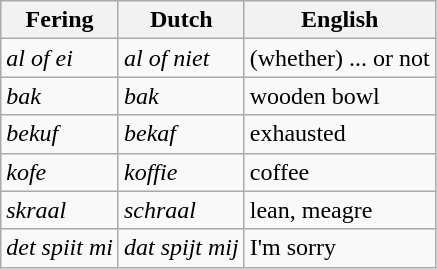<table class="wikitable">
<tr>
<th>Fering</th>
<th>Dutch</th>
<th>English</th>
</tr>
<tr>
<td><em>al of ei</em></td>
<td><em>al of niet</em></td>
<td>(whether) ... or not</td>
</tr>
<tr>
<td><em>bak</em></td>
<td><em>bak</em></td>
<td>wooden bowl</td>
</tr>
<tr>
<td><em>bekuf</em></td>
<td><em>bekaf</em></td>
<td>exhausted</td>
</tr>
<tr>
<td><em>kofe</em></td>
<td><em>koffie</em></td>
<td>coffee</td>
</tr>
<tr>
<td><em>skraal</em></td>
<td><em>schraal</em></td>
<td>lean, meagre</td>
</tr>
<tr>
<td><em>det spiit mi</em></td>
<td><em>dat spijt mij</em></td>
<td>I'm sorry</td>
</tr>
</table>
